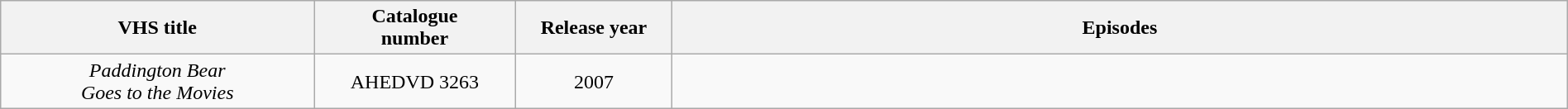<table class="wikitable" style="text-align:center; width:100%;">
<tr>
<th style="width:14%;">VHS title</th>
<th style="width:09%;">Catalogue<br>number</th>
<th style="width:07%;">Release year</th>
<th style="width:40%;">Episodes</th>
</tr>
<tr>
<td><em>Paddington Bear<br>Goes to the Movies</em></td>
<td>AHEDVD 3263</td>
<td>2007</td>
<td></td>
</tr>
</table>
